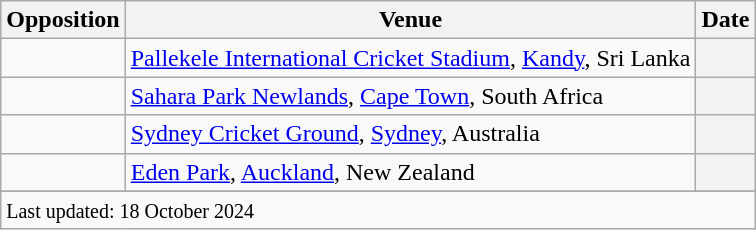<table class="wikitable plainrowheaders sortable">
<tr>
<th scope=col>Opposition</th>
<th scope=col>Venue</th>
<th scope=col>Date</th>
</tr>
<tr>
<td scope=row></td>
<td><a href='#'>Pallekele International Cricket Stadium</a>, <a href='#'>Kandy</a>, Sri Lanka</td>
<th scope=row> </th>
</tr>
<tr>
<td scope=row></td>
<td><a href='#'>Sahara Park Newlands</a>, <a href='#'>Cape Town</a>, South Africa</td>
<th scope=row></th>
</tr>
<tr>
<td scope=row></td>
<td><a href='#'>Sydney Cricket Ground</a>, <a href='#'>Sydney</a>, Australia</td>
<th scope=row></th>
</tr>
<tr>
<td scope=row></td>
<td><a href='#'>Eden Park</a>, <a href='#'>Auckland</a>, New Zealand</td>
<th scope=row></th>
</tr>
<tr>
</tr>
<tr class=sortbottom>
<td colspan=3><small>Last updated: 18 October 2024</small></td>
</tr>
</table>
